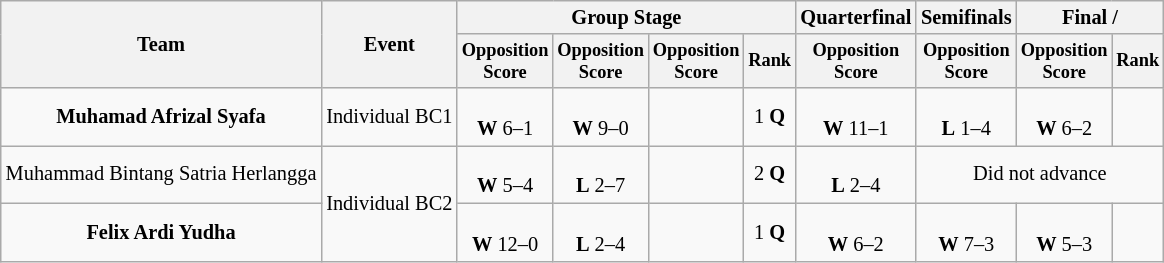<table class="wikitable" style="font-size:85%">
<tr>
<th rowspan=2>Team</th>
<th rowspan=2>Event</th>
<th colspan=4>Group Stage</th>
<th>Quarterfinal</th>
<th>Semifinals</th>
<th colspan=2>Final / </th>
</tr>
<tr style="font-size:90%">
<th>Opposition<br>Score</th>
<th>Opposition<br>Score</th>
<th>Opposition<br>Score</th>
<th>Rank</th>
<th>Opposition<br>Score</th>
<th>Opposition<br>Score</th>
<th>Opposition<br>Score</th>
<th>Rank</th>
</tr>
<tr align=center>
<td align=center><strong>Muhamad Afrizal Syafa</strong></td>
<td align=center>Individual BC1</td>
<td align=center><br><strong>W</strong> 6–1</td>
<td align=center><br><strong>W</strong> 9–0</td>
<td></td>
<td>1 <strong>Q</strong></td>
<td align=center><br><strong>W</strong> 11–1</td>
<td align=center><br><strong>L</strong> 1–4</td>
<td align=center><br><strong>W</strong> 6–2</td>
<td></td>
</tr>
<tr align=center>
<td align=center>Muhammad Bintang Satria Herlangga</td>
<td align=center rowspan="2">Individual BC2</td>
<td align=center><br><strong>W</strong> 5–4</td>
<td align=center><br><strong>L</strong> 2–7</td>
<td></td>
<td>2 <strong>Q</strong></td>
<td align=center><br><strong>L</strong> 2–4</td>
<td colspan="3">Did not advance</td>
</tr>
<tr align=center>
<td align=center><strong>Felix Ardi Yudha</strong></td>
<td align=center><br><strong>W</strong> 12–0</td>
<td align=center><br><strong>L</strong> 2–4</td>
<td></td>
<td>1 <strong>Q</strong></td>
<td align=center><br><strong>W</strong> 6–2</td>
<td align=center><br><strong>W</strong> 7–3</td>
<td align=center><br><strong>W</strong> 5–3</td>
<td></td>
</tr>
</table>
